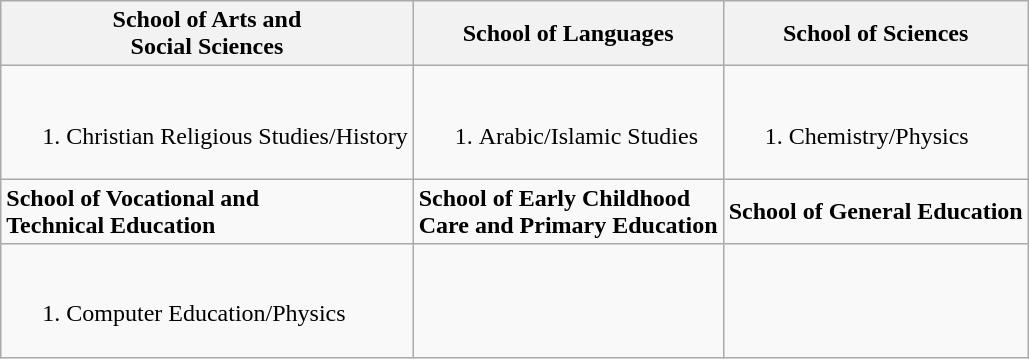<table class="wikitable">
<tr>
<th><strong>School of Arts and</strong><br><strong>Social Sciences</strong></th>
<th>School of Languages</th>
<th>School of Sciences</th>
</tr>
<tr>
<td><br><ol><li>Christian Religious Studies/History</li></ol></td>
<td><br><ol><li>Arabic/Islamic Studies</li></ol></td>
<td><br><ol><li>Chemistry/Physics</li></ol></td>
</tr>
<tr>
<td><strong>School of Vocational and</strong><br><strong>Technical Education</strong></td>
<td><strong>School of Early Childhood</strong><br><strong>Care and Primary Education</strong></td>
<td><strong>School of General Education</strong></td>
</tr>
<tr>
<td><br><ol><li>Computer Education/Physics</li></ol></td>
<td></td>
<td></td>
</tr>
</table>
